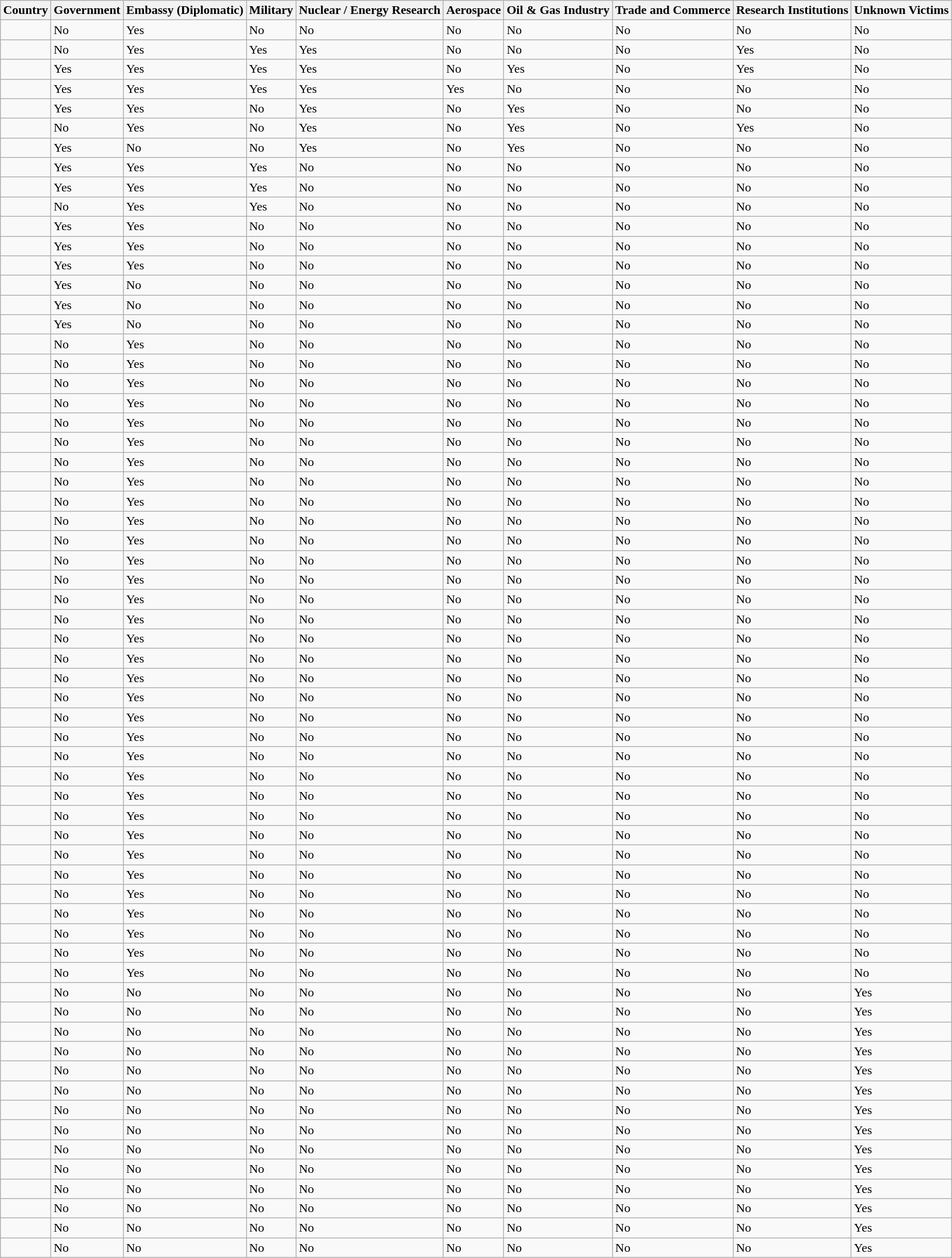<table class="wikitable sortable">
<tr>
<th>Country</th>
<th>Government</th>
<th>Embassy (Diplomatic)</th>
<th>Military</th>
<th>Nuclear / Energy Research</th>
<th>Aerospace</th>
<th>Oil & Gas Industry</th>
<th>Trade and Commerce</th>
<th>Research Institutions</th>
<th>Unknown Victims</th>
</tr>
<tr>
<td></td>
<td>No</td>
<td>Yes</td>
<td>No</td>
<td>No</td>
<td>No</td>
<td>No</td>
<td>No</td>
<td>No</td>
<td>No</td>
</tr>
<tr>
<td></td>
<td>No</td>
<td>Yes</td>
<td>Yes</td>
<td>Yes</td>
<td>No</td>
<td>No</td>
<td>No</td>
<td>Yes</td>
<td>No</td>
</tr>
<tr>
<td></td>
<td>Yes</td>
<td>Yes</td>
<td>Yes</td>
<td>Yes</td>
<td>No</td>
<td>Yes</td>
<td>No</td>
<td>Yes</td>
<td>No</td>
</tr>
<tr>
<td></td>
<td>Yes</td>
<td>Yes</td>
<td>Yes</td>
<td>Yes</td>
<td>Yes</td>
<td>No</td>
<td>No</td>
<td>No</td>
<td>No</td>
</tr>
<tr>
<td></td>
<td>Yes</td>
<td>Yes</td>
<td>No</td>
<td>Yes</td>
<td>No</td>
<td>Yes</td>
<td>No</td>
<td>No</td>
<td>No</td>
</tr>
<tr>
<td></td>
<td>No</td>
<td>Yes</td>
<td>No</td>
<td>Yes</td>
<td>No</td>
<td>Yes</td>
<td>No</td>
<td>Yes</td>
<td>No</td>
</tr>
<tr>
<td></td>
<td>Yes</td>
<td>No</td>
<td>No</td>
<td>Yes</td>
<td>No</td>
<td>Yes</td>
<td>No</td>
<td>No</td>
<td>No</td>
</tr>
<tr>
<td></td>
<td>Yes</td>
<td>Yes</td>
<td>Yes</td>
<td>No</td>
<td>No</td>
<td>No</td>
<td>No</td>
<td>No</td>
<td>No</td>
</tr>
<tr>
<td></td>
<td>Yes</td>
<td>Yes</td>
<td>Yes</td>
<td>No</td>
<td>No</td>
<td>No</td>
<td>No</td>
<td>No</td>
<td>No</td>
</tr>
<tr>
<td></td>
<td>No</td>
<td>Yes</td>
<td>Yes</td>
<td>No</td>
<td>No</td>
<td>No</td>
<td>No</td>
<td>No</td>
<td>No</td>
</tr>
<tr>
<td></td>
<td>Yes</td>
<td>Yes</td>
<td>No</td>
<td>No</td>
<td>No</td>
<td>No</td>
<td>No</td>
<td>No</td>
<td>No</td>
</tr>
<tr>
<td></td>
<td>Yes</td>
<td>Yes</td>
<td>No</td>
<td>No</td>
<td>No</td>
<td>No</td>
<td>No</td>
<td>No</td>
<td>No</td>
</tr>
<tr>
<td></td>
<td>Yes</td>
<td>Yes</td>
<td>No</td>
<td>No</td>
<td>No</td>
<td>No</td>
<td>No</td>
<td>No</td>
<td>No</td>
</tr>
<tr>
<td></td>
<td>Yes</td>
<td>No</td>
<td>No</td>
<td>No</td>
<td>No</td>
<td>No</td>
<td>No</td>
<td>No</td>
<td>No</td>
</tr>
<tr>
<td></td>
<td>Yes</td>
<td>No</td>
<td>No</td>
<td>No</td>
<td>No</td>
<td>No</td>
<td>No</td>
<td>No</td>
<td>No</td>
</tr>
<tr>
<td></td>
<td>Yes</td>
<td>No</td>
<td>No</td>
<td>No</td>
<td>No</td>
<td>No</td>
<td>No</td>
<td>No</td>
<td>No</td>
</tr>
<tr>
<td></td>
<td>No</td>
<td>Yes</td>
<td>No</td>
<td>No</td>
<td>No</td>
<td>No</td>
<td>No</td>
<td>No</td>
<td>No</td>
</tr>
<tr>
<td></td>
<td>No</td>
<td>Yes</td>
<td>No</td>
<td>No</td>
<td>No</td>
<td>No</td>
<td>No</td>
<td>No</td>
<td>No</td>
</tr>
<tr>
<td></td>
<td>No</td>
<td>Yes</td>
<td>No</td>
<td>No</td>
<td>No</td>
<td>No</td>
<td>No</td>
<td>No</td>
<td>No</td>
</tr>
<tr>
<td></td>
<td>No</td>
<td>Yes</td>
<td>No</td>
<td>No</td>
<td>No</td>
<td>No</td>
<td>No</td>
<td>No</td>
<td>No</td>
</tr>
<tr>
<td></td>
<td>No</td>
<td>Yes</td>
<td>No</td>
<td>No</td>
<td>No</td>
<td>No</td>
<td>No</td>
<td>No</td>
<td>No</td>
</tr>
<tr>
<td></td>
<td>No</td>
<td>Yes</td>
<td>No</td>
<td>No</td>
<td>No</td>
<td>No</td>
<td>No</td>
<td>No</td>
<td>No</td>
</tr>
<tr>
<td></td>
<td>No</td>
<td>Yes</td>
<td>No</td>
<td>No</td>
<td>No</td>
<td>No</td>
<td>No</td>
<td>No</td>
<td>No</td>
</tr>
<tr>
<td></td>
<td>No</td>
<td>Yes</td>
<td>No</td>
<td>No</td>
<td>No</td>
<td>No</td>
<td>No</td>
<td>No</td>
<td>No</td>
</tr>
<tr>
<td></td>
<td>No</td>
<td>Yes</td>
<td>No</td>
<td>No</td>
<td>No</td>
<td>No</td>
<td>No</td>
<td>No</td>
<td>No</td>
</tr>
<tr>
<td></td>
<td>No</td>
<td>Yes</td>
<td>No</td>
<td>No</td>
<td>No</td>
<td>No</td>
<td>No</td>
<td>No</td>
<td>No</td>
</tr>
<tr>
<td></td>
<td>No</td>
<td>Yes</td>
<td>No</td>
<td>No</td>
<td>No</td>
<td>No</td>
<td>No</td>
<td>No</td>
<td>No</td>
</tr>
<tr>
<td></td>
<td>No</td>
<td>Yes</td>
<td>No</td>
<td>No</td>
<td>No</td>
<td>No</td>
<td>No</td>
<td>No</td>
<td>No</td>
</tr>
<tr>
<td></td>
<td>No</td>
<td>Yes</td>
<td>No</td>
<td>No</td>
<td>No</td>
<td>No</td>
<td>No</td>
<td>No</td>
<td>No</td>
</tr>
<tr>
<td></td>
<td>No</td>
<td>Yes</td>
<td>No</td>
<td>No</td>
<td>No</td>
<td>No</td>
<td>No</td>
<td>No</td>
<td>No</td>
</tr>
<tr>
<td></td>
<td>No</td>
<td>Yes</td>
<td>No</td>
<td>No</td>
<td>No</td>
<td>No</td>
<td>No</td>
<td>No</td>
<td>No</td>
</tr>
<tr>
<td></td>
<td>No</td>
<td>Yes</td>
<td>No</td>
<td>No</td>
<td>No</td>
<td>No</td>
<td>No</td>
<td>No</td>
<td>No</td>
</tr>
<tr>
<td></td>
<td>No</td>
<td>Yes</td>
<td>No</td>
<td>No</td>
<td>No</td>
<td>No</td>
<td>No</td>
<td>No</td>
<td>No</td>
</tr>
<tr>
<td></td>
<td>No</td>
<td>Yes</td>
<td>No</td>
<td>No</td>
<td>No</td>
<td>No</td>
<td>No</td>
<td>No</td>
<td>No</td>
</tr>
<tr>
<td></td>
<td>No</td>
<td>Yes</td>
<td>No</td>
<td>No</td>
<td>No</td>
<td>No</td>
<td>No</td>
<td>No</td>
<td>No</td>
</tr>
<tr>
<td></td>
<td>No</td>
<td>Yes</td>
<td>No</td>
<td>No</td>
<td>No</td>
<td>No</td>
<td>No</td>
<td>No</td>
<td>No</td>
</tr>
<tr>
<td></td>
<td>No</td>
<td>Yes</td>
<td>No</td>
<td>No</td>
<td>No</td>
<td>No</td>
<td>No</td>
<td>No</td>
<td>No</td>
</tr>
<tr>
<td></td>
<td>No</td>
<td>Yes</td>
<td>No</td>
<td>No</td>
<td>No</td>
<td>No</td>
<td>No</td>
<td>No</td>
<td>No</td>
</tr>
<tr>
<td></td>
<td>No</td>
<td>Yes</td>
<td>No</td>
<td>No</td>
<td>No</td>
<td>No</td>
<td>No</td>
<td>No</td>
<td>No</td>
</tr>
<tr>
<td></td>
<td>No</td>
<td>Yes</td>
<td>No</td>
<td>No</td>
<td>No</td>
<td>No</td>
<td>No</td>
<td>No</td>
<td>No</td>
</tr>
<tr>
<td></td>
<td>No</td>
<td>Yes</td>
<td>No</td>
<td>No</td>
<td>No</td>
<td>No</td>
<td>No</td>
<td>No</td>
<td>No</td>
</tr>
<tr>
<td></td>
<td>No</td>
<td>Yes</td>
<td>No</td>
<td>No</td>
<td>No</td>
<td>No</td>
<td>No</td>
<td>No</td>
<td>No</td>
</tr>
<tr>
<td></td>
<td>No</td>
<td>Yes</td>
<td>No</td>
<td>No</td>
<td>No</td>
<td>No</td>
<td>No</td>
<td>No</td>
<td>No</td>
</tr>
<tr>
<td></td>
<td>No</td>
<td>Yes</td>
<td>No</td>
<td>No</td>
<td>No</td>
<td>No</td>
<td>No</td>
<td>No</td>
<td>No</td>
</tr>
<tr>
<td></td>
<td>No</td>
<td>Yes</td>
<td>No</td>
<td>No</td>
<td>No</td>
<td>No</td>
<td>No</td>
<td>No</td>
<td>No</td>
</tr>
<tr>
<td></td>
<td>No</td>
<td>Yes</td>
<td>No</td>
<td>No</td>
<td>No</td>
<td>No</td>
<td>No</td>
<td>No</td>
<td>No</td>
</tr>
<tr>
<td></td>
<td>No</td>
<td>Yes</td>
<td>No</td>
<td>No</td>
<td>No</td>
<td>No</td>
<td>No</td>
<td>No</td>
<td>No</td>
</tr>
<tr>
<td></td>
<td>No</td>
<td>Yes</td>
<td>No</td>
<td>No</td>
<td>No</td>
<td>No</td>
<td>No</td>
<td>No</td>
<td>No</td>
</tr>
<tr>
<td></td>
<td>No</td>
<td>Yes</td>
<td>No</td>
<td>No</td>
<td>No</td>
<td>No</td>
<td>No</td>
<td>No</td>
<td>No</td>
</tr>
<tr>
<td></td>
<td>No</td>
<td>No</td>
<td>No</td>
<td>No</td>
<td>No</td>
<td>No</td>
<td>No</td>
<td>No</td>
<td>Yes</td>
</tr>
<tr>
<td></td>
<td>No</td>
<td>No</td>
<td>No</td>
<td>No</td>
<td>No</td>
<td>No</td>
<td>No</td>
<td>No</td>
<td>Yes</td>
</tr>
<tr>
<td></td>
<td>No</td>
<td>No</td>
<td>No</td>
<td>No</td>
<td>No</td>
<td>No</td>
<td>No</td>
<td>No</td>
<td>Yes</td>
</tr>
<tr>
<td></td>
<td>No</td>
<td>No</td>
<td>No</td>
<td>No</td>
<td>No</td>
<td>No</td>
<td>No</td>
<td>No</td>
<td>Yes</td>
</tr>
<tr>
<td></td>
<td>No</td>
<td>No</td>
<td>No</td>
<td>No</td>
<td>No</td>
<td>No</td>
<td>No</td>
<td>No</td>
<td>Yes</td>
</tr>
<tr>
<td></td>
<td>No</td>
<td>No</td>
<td>No</td>
<td>No</td>
<td>No</td>
<td>No</td>
<td>No</td>
<td>No</td>
<td>Yes</td>
</tr>
<tr>
<td></td>
<td>No</td>
<td>No</td>
<td>No</td>
<td>No</td>
<td>No</td>
<td>No</td>
<td>No</td>
<td>No</td>
<td>Yes</td>
</tr>
<tr>
<td></td>
<td>No</td>
<td>No</td>
<td>No</td>
<td>No</td>
<td>No</td>
<td>No</td>
<td>No</td>
<td>No</td>
<td>Yes</td>
</tr>
<tr>
<td></td>
<td>No</td>
<td>No</td>
<td>No</td>
<td>No</td>
<td>No</td>
<td>No</td>
<td>No</td>
<td>No</td>
<td>Yes</td>
</tr>
<tr>
<td></td>
<td>No</td>
<td>No</td>
<td>No</td>
<td>No</td>
<td>No</td>
<td>No</td>
<td>No</td>
<td>No</td>
<td>Yes</td>
</tr>
<tr>
<td></td>
<td>No</td>
<td>No</td>
<td>No</td>
<td>No</td>
<td>No</td>
<td>No</td>
<td>No</td>
<td>No</td>
<td>Yes</td>
</tr>
<tr>
<td></td>
<td>No</td>
<td>No</td>
<td>No</td>
<td>No</td>
<td>No</td>
<td>No</td>
<td>No</td>
<td>No</td>
<td>Yes</td>
</tr>
<tr>
<td></td>
<td>No</td>
<td>No</td>
<td>No</td>
<td>No</td>
<td>No</td>
<td>No</td>
<td>No</td>
<td>No</td>
<td>Yes</td>
</tr>
<tr>
<td></td>
<td>No</td>
<td>No</td>
<td>No</td>
<td>No</td>
<td>No</td>
<td>No</td>
<td>No</td>
<td>No</td>
<td>Yes</td>
</tr>
</table>
